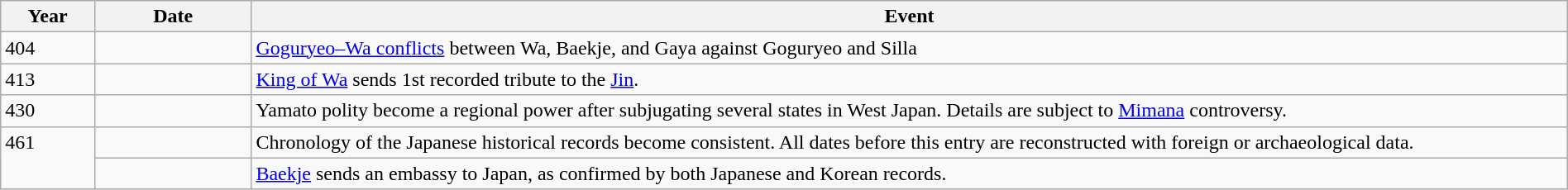<table class="wikitable" width="100%">
<tr>
<th style="width:6%">Year</th>
<th style="width:10%">Date</th>
<th>Event</th>
</tr>
<tr>
<td>404</td>
<td></td>
<td><a href='#'>Goguryeo–Wa conflicts</a> between Wa, Baekje, and Gaya against Goguryeo and Silla</td>
</tr>
<tr>
<td>413</td>
<td></td>
<td><a href='#'>King of Wa</a> sends 1st recorded tribute to the <a href='#'>Jin</a>.</td>
</tr>
<tr>
<td>430</td>
<td></td>
<td>Yamato polity become a regional power after subjugating several states in West Japan. Details are subject to <a href='#'>Mimana</a> controversy.</td>
</tr>
<tr>
<td rowspan="2" valign="top">461</td>
<td></td>
<td><span>Chronology of the Japanese historical records become consistent. All dates before this entry are reconstructed with foreign or archaeological data.</span></td>
</tr>
<tr>
<td></td>
<td><a href='#'>Baekje</a> sends an embassy to Japan, as confirmed by both Japanese and Korean records.</td>
</tr>
</table>
